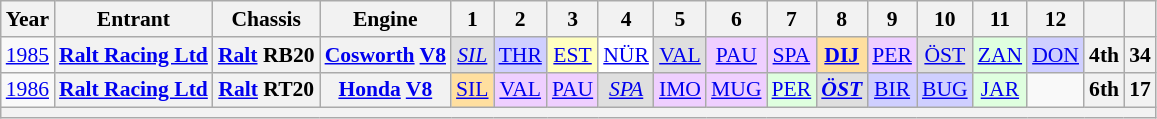<table class="wikitable" style="text-align:center; font-size:90%">
<tr>
<th scope="col">Year</th>
<th scope="col">Entrant</th>
<th scope="col">Chassis</th>
<th scope="col">Engine</th>
<th scope="col">1</th>
<th scope="col">2</th>
<th scope="col">3</th>
<th scope="col">4</th>
<th scope="col">5</th>
<th scope="col">6</th>
<th scope="col">7</th>
<th scope="col">8</th>
<th scope="col">9</th>
<th scope="col">10</th>
<th scope="col">11</th>
<th scope="col">12</th>
<th scope="col"></th>
<th scope="col"></th>
</tr>
<tr>
<td><a href='#'>1985</a></td>
<th><a href='#'>Ralt Racing Ltd</a></th>
<th><a href='#'>Ralt</a> RB20</th>
<th><a href='#'>Cosworth</a> <a href='#'>V8</a></th>
<td style="background:#DFDFDF;"><em><a href='#'>SIL</a></em><br></td>
<td style="background:#CFCFFF;"><a href='#'>THR</a><br></td>
<td style="background:#FFFFBF;"><a href='#'>EST</a><br></td>
<td style="background:#FFFFFF;"><a href='#'>NÜR</a><br></td>
<td style="background:#DFDFDF;"><a href='#'>VAL</a><br></td>
<td style="background:#EFCFFF;"><a href='#'>PAU</a><br></td>
<td style="background:#EFCFFF;"><a href='#'>SPA</a><br></td>
<td style="background:#FFDF9F;"><strong><a href='#'>DIJ</a></strong><br></td>
<td style="background:#EFCFFF;"><a href='#'>PER</a><br></td>
<td style="background:#DFDFDF;"><a href='#'>ÖST</a><br></td>
<td style="background:#DFFFDF;"><a href='#'>ZAN</a><br></td>
<td style="background:#CFCFFF;"><a href='#'>DON</a><br></td>
<th>4th</th>
<th>34</th>
</tr>
<tr>
<td><a href='#'>1986</a></td>
<th><a href='#'>Ralt Racing Ltd</a></th>
<th><a href='#'>Ralt</a> RT20</th>
<th><a href='#'>Honda</a> <a href='#'>V8</a></th>
<td style="background:#FFDF9F;"><a href='#'>SIL</a><br></td>
<td style="background:#EFCFFF;"><a href='#'>VAL</a><br></td>
<td style="background:#EFCFFF;"><a href='#'>PAU</a><br></td>
<td style="background:#DFDFDF;"><em><a href='#'>SPA</a></em><br></td>
<td style="background:#EFCFFF;"><a href='#'>IMO</a><br></td>
<td style="background:#EFCFFF;"><a href='#'>MUG</a><br></td>
<td style="background:#DFFFDF;"><a href='#'>PER</a><br></td>
<td style="background:#DFDFDF;"><strong><em><a href='#'>ÖST</a></em></strong><br></td>
<td style="background:#CFCFFF;"><a href='#'>BIR</a><br></td>
<td style="background:#CFCFFF;"><a href='#'>BUG</a><br></td>
<td style="background:#DFFFDF;"><a href='#'>JAR</a><br></td>
<td></td>
<th>6th</th>
<th>17</th>
</tr>
<tr>
<th colspan="18"></th>
</tr>
</table>
